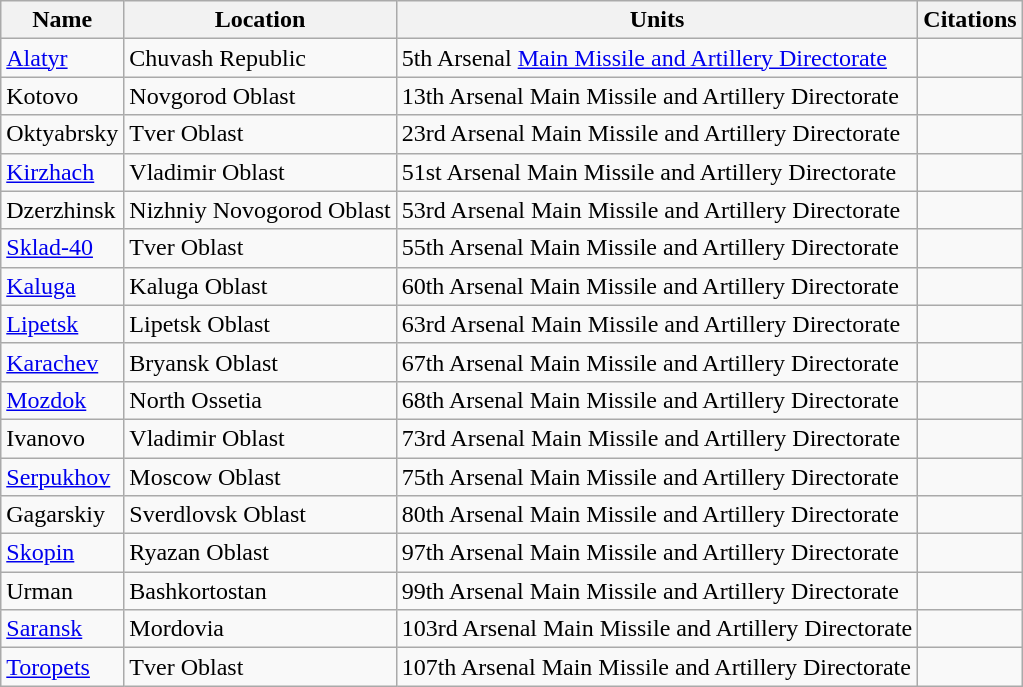<table class="wikitable sortable">
<tr>
<th>Name</th>
<th>Location</th>
<th>Units</th>
<th>Citations</th>
</tr>
<tr>
<td><a href='#'>Alatyr</a></td>
<td>Chuvash Republic</td>
<td>5th Arsenal <a href='#'>Main Missile and Artillery Directorate</a></td>
<td></td>
</tr>
<tr>
<td>Kotovo</td>
<td>Novgorod Oblast</td>
<td>13th Arsenal Main Missile and Artillery Directorate</td>
<td></td>
</tr>
<tr>
<td>Oktyabrsky</td>
<td>Tver Oblast</td>
<td>23rd Arsenal Main Missile and Artillery Directorate</td>
<td></td>
</tr>
<tr>
<td><a href='#'>Kirzhach</a></td>
<td>Vladimir Oblast</td>
<td>51st Arsenal Main Missile and Artillery Directorate</td>
<td></td>
</tr>
<tr>
<td>Dzerzhinsk</td>
<td>Nizhniy Novogorod Oblast</td>
<td>53rd Arsenal Main Missile and Artillery Directorate</td>
<td></td>
</tr>
<tr>
<td><a href='#'>Sklad-40</a></td>
<td>Tver Oblast</td>
<td>55th Arsenal Main Missile and Artillery Directorate</td>
<td></td>
</tr>
<tr>
<td><a href='#'>Kaluga</a></td>
<td>Kaluga Oblast</td>
<td>60th Arsenal Main Missile and Artillery Directorate</td>
<td></td>
</tr>
<tr>
<td><a href='#'>Lipetsk</a></td>
<td>Lipetsk Oblast</td>
<td>63rd Arsenal Main Missile and Artillery Directorate</td>
<td></td>
</tr>
<tr>
<td><a href='#'>Karachev</a></td>
<td>Bryansk Oblast</td>
<td>67th Arsenal Main Missile and Artillery Directorate</td>
<td></td>
</tr>
<tr>
<td><a href='#'>Mozdok</a></td>
<td>North Ossetia</td>
<td>68th Arsenal Main Missile and Artillery Directorate</td>
<td></td>
</tr>
<tr>
<td>Ivanovo</td>
<td>Vladimir Oblast</td>
<td>73rd Arsenal Main Missile and Artillery Directorate</td>
<td></td>
</tr>
<tr>
<td><a href='#'>Serpukhov</a></td>
<td>Moscow Oblast</td>
<td>75th Arsenal Main Missile and Artillery Directorate</td>
<td></td>
</tr>
<tr>
<td>Gagarskiy</td>
<td>Sverdlovsk Oblast</td>
<td>80th Arsenal Main Missile and Artillery Directorate</td>
<td></td>
</tr>
<tr>
<td><a href='#'>Skopin</a></td>
<td>Ryazan Oblast</td>
<td>97th Arsenal Main Missile and Artillery Directorate</td>
<td></td>
</tr>
<tr>
<td>Urman</td>
<td>Bashkortostan</td>
<td>99th Arsenal Main Missile and Artillery Directorate</td>
<td></td>
</tr>
<tr>
<td><a href='#'>Saransk</a></td>
<td>Mordovia</td>
<td>103rd Arsenal Main Missile and Artillery Directorate</td>
<td></td>
</tr>
<tr>
<td><a href='#'>Toropets</a></td>
<td>Tver Oblast</td>
<td>107th Arsenal Main Missile and Artillery Directorate</td>
<td></td>
</tr>
</table>
